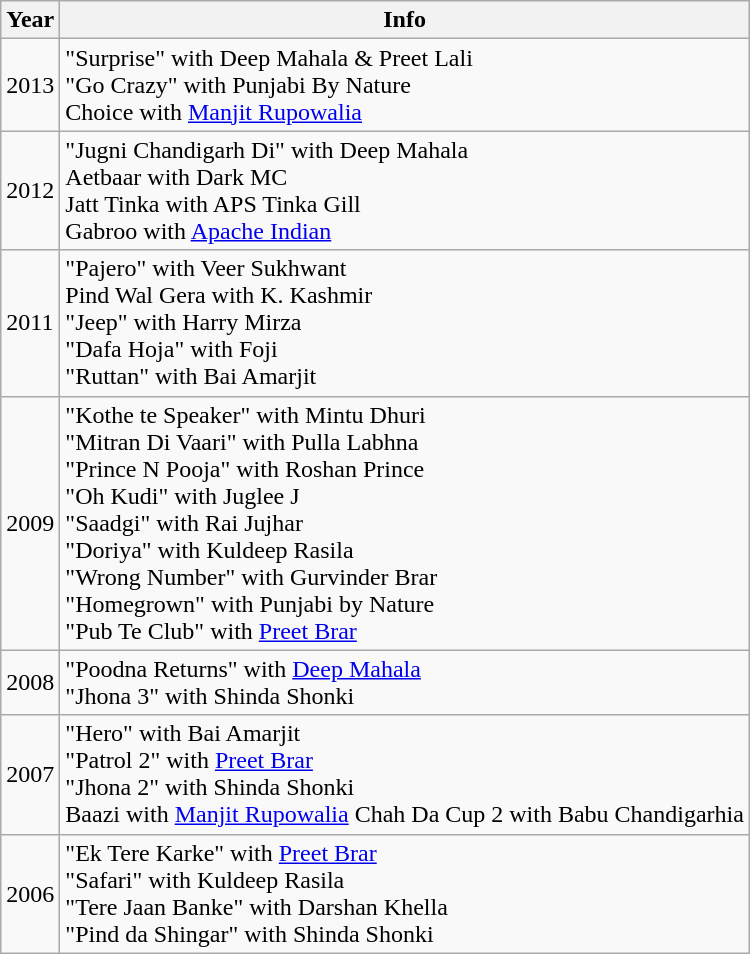<table class="wikitable">
<tr>
<th>Year</th>
<th>Info</th>
</tr>
<tr>
<td>2013</td>
<td>"Surprise" with Deep Mahala & Preet Lali<br>"Go Crazy" with Punjabi By Nature<br>Choice with <a href='#'>Manjit Rupowalia</a></td>
</tr>
<tr>
<td>2012</td>
<td>"Jugni Chandigarh Di" with Deep Mahala<br>Aetbaar with Dark MC<br>Jatt Tinka with APS Tinka Gill<br>Gabroo with <a href='#'>Apache Indian</a></td>
</tr>
<tr>
<td>2011</td>
<td>"Pajero"  with Veer Sukhwant<br>Pind Wal Gera with K. Kashmir<br>"Jeep" with Harry Mirza<br>"Dafa Hoja" with Foji<br>"Ruttan" with Bai Amarjit</td>
</tr>
<tr>
<td>2009</td>
<td>"Kothe te Speaker" with Mintu Dhuri <br>"Mitran Di Vaari" with Pulla Labhna<br>"Prince N Pooja" with Roshan Prince<br>"Oh Kudi" with Juglee J<br>"Saadgi" with Rai Jujhar<br>"Doriya" with Kuldeep Rasila<br>"Wrong Number" with Gurvinder Brar<br>"Homegrown" with Punjabi by Nature<br>"Pub Te Club" with <a href='#'>Preet Brar</a></td>
</tr>
<tr>
<td>2008</td>
<td>"Poodna Returns" with <a href='#'>Deep Mahala</a> <br>"Jhona 3" with Shinda Shonki</td>
</tr>
<tr Chah Da Cup 3 with Babu Chandigarhia>
<td>2007</td>
<td>"Hero" with Bai Amarjit<br>"Patrol 2" with <a href='#'>Preet Brar</a><br>"Jhona 2" with Shinda Shonki<br>Baazi with <a href='#'>Manjit Rupowalia</a> Chah Da Cup 2 with Babu Chandigarhia</td>
</tr>
<tr>
<td>2006</td>
<td>"Ek Tere Karke" with <a href='#'>Preet Brar</a><br>"Safari" with Kuldeep Rasila<br>"Tere Jaan Banke" with Darshan Khella<br>"Pind da Shingar" with Shinda Shonki</td>
</tr>
</table>
